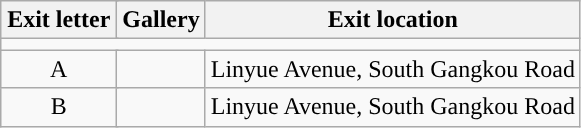<table class="wikitable">
<tr>
<th colspan=2 style="width:70px">Exit letter</th>
<th>Gallery</th>
<th>Exit location</th>
</tr>
<tr style="background:#">
<td colspan="4"></td>
</tr>
<tr>
<td colspan=2 align=center>A</td>
<td></td>
<td>Linyue Avenue, South Gangkou Road</td>
</tr>
<tr>
<td colspan=2 align=center>B</td>
<td></td>
<td>Linyue Avenue, South Gangkou Road</td>
</tr>
</table>
